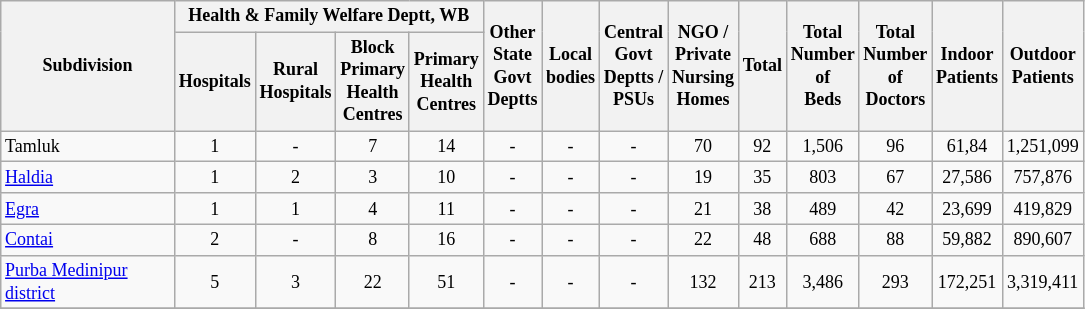<table class="wikitable" style="text-align:center;font-size: 9pt">
<tr>
<th width="110" rowspan="2">Subdivision</th>
<th width="160" colspan="4" rowspan="1">Health & Family Welfare Deptt, WB</th>
<th widthspan="110" rowspan="2">Other<br>State<br>Govt<br>Deptts</th>
<th widthspan="110" rowspan="2">Local<br>bodies</th>
<th widthspan="110" rowspan="2">Central<br>Govt<br>Deptts /<br>PSUs</th>
<th widthspan="110" rowspan="2">NGO /<br>Private<br>Nursing<br>Homes</th>
<th widthspan="110" rowspan="2">Total</th>
<th widthspan="110" rowspan="2">Total<br>Number<br>of<br>Beds</th>
<th widthspan="110" rowspan="2">Total<br>Number<br>of<br>Doctors</th>
<th widthspan="130" rowspan="2">Indoor<br>Patients</th>
<th widthspan="130" rowspan="2">Outdoor<br>Patients</th>
</tr>
<tr>
<th width="40">Hospitals<br></th>
<th width="40">Rural<br>Hospitals<br></th>
<th width="40">Block<br>Primary<br>Health<br>Centres<br></th>
<th width="40">Primary<br>Health<br>Centres<br></th>
</tr>
<tr>
<td align=left>Tamluk</td>
<td align="center">1</td>
<td align="center">-</td>
<td align="center">7</td>
<td align="center">14</td>
<td align="center">-</td>
<td align="center">-</td>
<td align="center">-</td>
<td align="center">70</td>
<td align="center">92</td>
<td align="center">1,506</td>
<td align="center">96</td>
<td align="center">61,84</td>
<td align="center">1,251,099</td>
</tr>
<tr>
<td align=left><a href='#'>Haldia</a></td>
<td align="center">1</td>
<td align="center">2</td>
<td align="center">3</td>
<td align="center">10</td>
<td align="center">-</td>
<td align="center">-</td>
<td align="center">-</td>
<td align="center">19</td>
<td align="center">35</td>
<td align="center">803</td>
<td align="center">67</td>
<td align="center">27,586</td>
<td align="center">757,876</td>
</tr>
<tr>
<td align=left><a href='#'>Egra</a></td>
<td align="center">1</td>
<td align="center">1</td>
<td align="center">4</td>
<td align="center">11</td>
<td align="center">-</td>
<td align="center">-</td>
<td align="center">-</td>
<td align="center">21</td>
<td align="center">38</td>
<td align="center">489</td>
<td align="center">42</td>
<td align="center">23,699</td>
<td align="center">419,829</td>
</tr>
<tr>
<td align=left><a href='#'>Contai</a></td>
<td align="center">2</td>
<td align="center">-</td>
<td align="center">8</td>
<td align="center">16</td>
<td align="center">-</td>
<td align="center">-</td>
<td align="center">-</td>
<td align="center">22</td>
<td align="center">48</td>
<td align="center">688</td>
<td align="center">88</td>
<td align="center">59,882</td>
<td align="center">890,607</td>
</tr>
<tr>
<td align=left><a href='#'>Purba Medinipur district</a></td>
<td align="center">5</td>
<td align="center">3</td>
<td align="center">22</td>
<td align="center">51</td>
<td align="center">-</td>
<td align="center">-</td>
<td align="center">-</td>
<td align="center">132</td>
<td align="center">213</td>
<td align="center">3,486</td>
<td align="center">293</td>
<td align="center">172,251</td>
<td align="center">3,319,411</td>
</tr>
<tr>
</tr>
</table>
